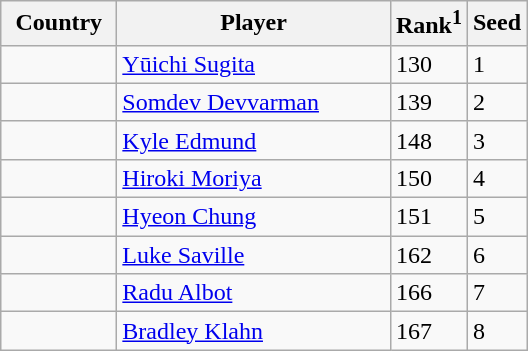<table class="sortable wikitable">
<tr>
<th width="70">Country</th>
<th width="175">Player</th>
<th>Rank<sup>1</sup></th>
<th>Seed</th>
</tr>
<tr>
<td></td>
<td><a href='#'>Yūichi Sugita</a></td>
<td>130</td>
<td>1</td>
</tr>
<tr>
<td></td>
<td><a href='#'>Somdev Devvarman</a></td>
<td>139</td>
<td>2</td>
</tr>
<tr>
<td></td>
<td><a href='#'>Kyle Edmund</a></td>
<td>148</td>
<td>3</td>
</tr>
<tr>
<td></td>
<td><a href='#'>Hiroki Moriya</a></td>
<td>150</td>
<td>4</td>
</tr>
<tr>
<td></td>
<td><a href='#'>Hyeon Chung</a></td>
<td>151</td>
<td>5</td>
</tr>
<tr>
<td></td>
<td><a href='#'>Luke Saville</a></td>
<td>162</td>
<td>6</td>
</tr>
<tr>
<td></td>
<td><a href='#'>Radu Albot</a></td>
<td>166</td>
<td>7</td>
</tr>
<tr>
<td></td>
<td><a href='#'>Bradley Klahn</a></td>
<td>167</td>
<td>8</td>
</tr>
</table>
